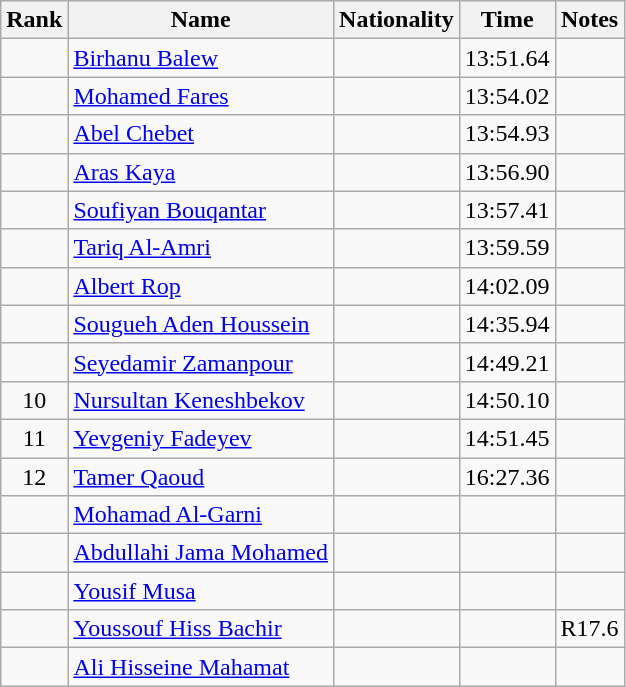<table class="wikitable sortable" style="text-align:center">
<tr>
<th>Rank</th>
<th>Name</th>
<th>Nationality</th>
<th>Time</th>
<th>Notes</th>
</tr>
<tr>
<td></td>
<td align=left><a href='#'>Birhanu Balew</a></td>
<td align=left></td>
<td>13:51.64</td>
<td></td>
</tr>
<tr>
<td></td>
<td align=left><a href='#'>Mohamed Fares</a></td>
<td align=left></td>
<td>13:54.02</td>
<td></td>
</tr>
<tr>
<td></td>
<td align=left><a href='#'>Abel Chebet</a></td>
<td align=left></td>
<td>13:54.93</td>
<td></td>
</tr>
<tr>
<td></td>
<td align=left><a href='#'>Aras Kaya</a></td>
<td align=left></td>
<td>13:56.90</td>
<td></td>
</tr>
<tr>
<td></td>
<td align=left><a href='#'>Soufiyan Bouqantar</a></td>
<td align=left></td>
<td>13:57.41</td>
<td></td>
</tr>
<tr>
<td></td>
<td align=left><a href='#'>Tariq Al-Amri</a></td>
<td align=left></td>
<td>13:59.59</td>
<td></td>
</tr>
<tr>
<td></td>
<td align=left><a href='#'>Albert Rop</a></td>
<td align=left></td>
<td>14:02.09</td>
<td></td>
</tr>
<tr>
<td></td>
<td align=left><a href='#'>Sougueh Aden Houssein</a></td>
<td align=left></td>
<td>14:35.94</td>
<td></td>
</tr>
<tr>
<td></td>
<td align=left><a href='#'>Seyedamir Zamanpour</a></td>
<td align=left></td>
<td>14:49.21</td>
<td></td>
</tr>
<tr>
<td>10</td>
<td align=left><a href='#'>Nursultan Keneshbekov</a></td>
<td align=left></td>
<td>14:50.10</td>
<td></td>
</tr>
<tr>
<td>11</td>
<td align=left><a href='#'>Yevgeniy Fadeyev</a></td>
<td align=left></td>
<td>14:51.45</td>
<td></td>
</tr>
<tr>
<td>12</td>
<td align=left><a href='#'>Tamer Qaoud</a></td>
<td align=left></td>
<td>16:27.36</td>
<td></td>
</tr>
<tr>
<td></td>
<td align=left><a href='#'>Mohamad Al-Garni</a></td>
<td align=left></td>
<td></td>
<td></td>
</tr>
<tr>
<td></td>
<td align=left><a href='#'>Abdullahi Jama Mohamed</a></td>
<td align=left></td>
<td></td>
<td></td>
</tr>
<tr>
<td></td>
<td align=left><a href='#'>Yousif Musa</a></td>
<td align=left></td>
<td></td>
<td></td>
</tr>
<tr>
<td></td>
<td align=left><a href='#'>Youssouf Hiss Bachir</a></td>
<td align=left></td>
<td></td>
<td>R17.6</td>
</tr>
<tr>
<td></td>
<td align=left><a href='#'>Ali Hisseine Mahamat</a></td>
<td align=left></td>
<td></td>
<td></td>
</tr>
</table>
